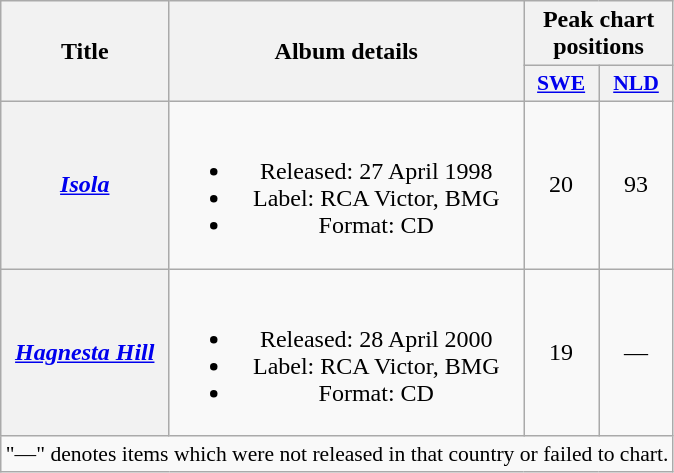<table class="wikitable plainrowheaders" style="text-align:center;" border="1">
<tr>
<th scope="col" rowspan="2">Title</th>
<th scope="col" rowspan="2">Album details</th>
<th scope="col" colspan="4">Peak chart positions</th>
</tr>
<tr>
<th scope="col" style="width:3em;font-size:90%;"><a href='#'>SWE</a><br></th>
<th scope="col" style="width:3em;font-size:90%;"><a href='#'>NLD</a><br></th>
</tr>
<tr>
<th scope="row"><em><a href='#'>Isola</a></em></th>
<td><br><ul><li>Released: 27 April 1998</li><li>Label: RCA Victor, BMG</li><li>Format: CD</li></ul></td>
<td>20<br></td>
<td>93</td>
</tr>
<tr>
<th scope="row"><em><a href='#'>Hagnesta Hill</a></em></th>
<td><br><ul><li>Released: 28 April 2000</li><li>Label: RCA Victor, BMG</li><li>Format: CD</li></ul></td>
<td>19<br></td>
<td>—</td>
</tr>
<tr>
<td colspan="4" align="center" style="font-size:90%;">"—" denotes items which were not released in that country or failed to chart.</td>
</tr>
</table>
